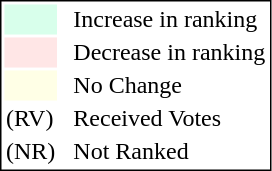<table style="border:1px solid black;">
<tr>
<td style="background:#D8FFEB; width:20px;"></td>
<td> </td>
<td>Increase in ranking</td>
</tr>
<tr>
<td style="background:#FFE6E6; width:20px;"></td>
<td> </td>
<td>Decrease in ranking</td>
</tr>
<tr>
<td style="background:#FFFFE6; width:20px;"></td>
<td> </td>
<td>No Change</td>
</tr>
<tr>
<td>(RV)</td>
<td> </td>
<td>Received Votes</td>
</tr>
<tr>
<td>(NR)</td>
<td> </td>
<td>Not Ranked</td>
</tr>
</table>
